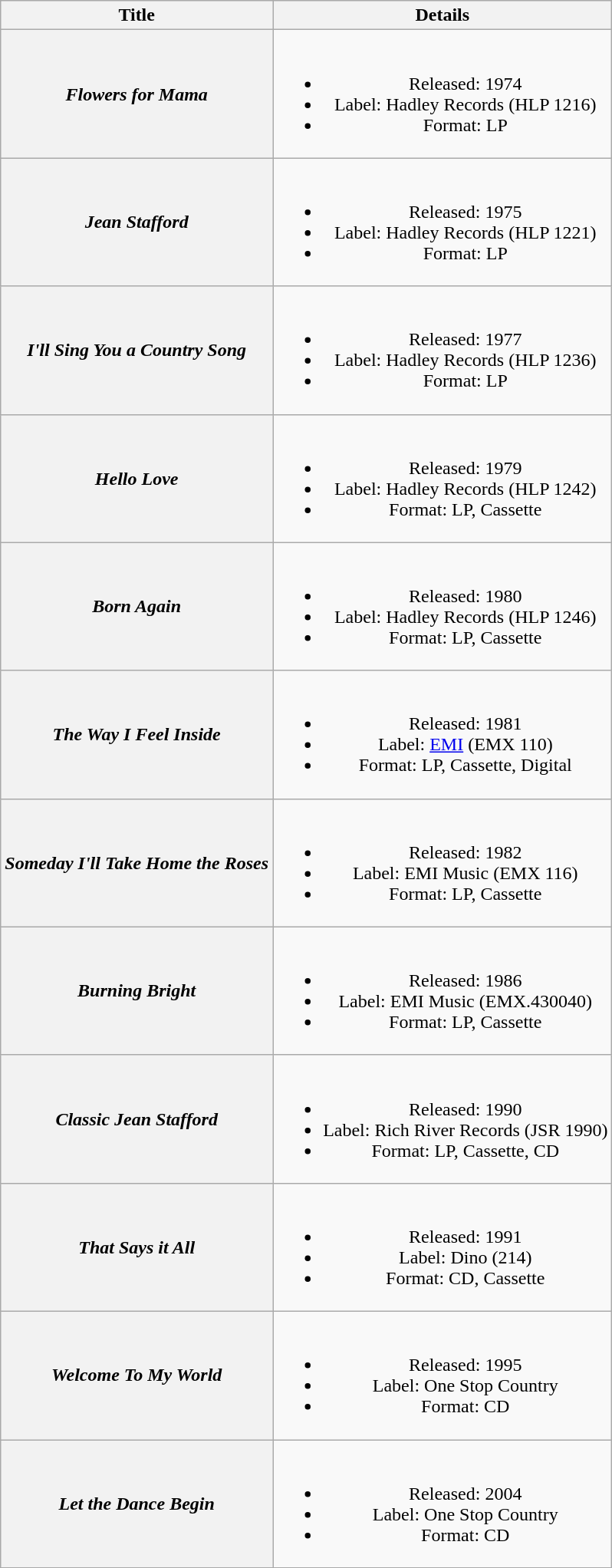<table class="wikitable plainrowheaders" style="text-align:center;" border="1">
<tr>
<th>Title</th>
<th>Details</th>
</tr>
<tr>
<th scope="row"><em>Flowers for Mama</em></th>
<td><br><ul><li>Released: 1974</li><li>Label: Hadley Records	(HLP 1216)</li><li>Format: LP</li></ul></td>
</tr>
<tr>
<th scope="row"><em>Jean Stafford</em></th>
<td><br><ul><li>Released: 1975</li><li>Label: Hadley Records	(HLP 1221)</li><li>Format: LP</li></ul></td>
</tr>
<tr>
<th scope="row"><em>I'll Sing You a Country Song</em></th>
<td><br><ul><li>Released: 1977</li><li>Label: Hadley Records	(HLP 1236)</li><li>Format: LP</li></ul></td>
</tr>
<tr>
<th scope="row"><em>Hello Love</em></th>
<td><br><ul><li>Released: 1979</li><li>Label: Hadley Records	(HLP 1242)</li><li>Format: LP, Cassette</li></ul></td>
</tr>
<tr>
<th scope="row"><em>Born Again</em></th>
<td><br><ul><li>Released: 1980</li><li>Label: Hadley Records	(HLP 1246)</li><li>Format: LP, Cassette</li></ul></td>
</tr>
<tr>
<th scope="row"><em>The Way I Feel Inside</em></th>
<td><br><ul><li>Released: 1981</li><li>Label: <a href='#'>EMI</a> (EMX 110)</li><li>Format: LP, Cassette, Digital</li></ul></td>
</tr>
<tr>
<th scope="row"><em>Someday I'll Take Home the Roses</em></th>
<td><br><ul><li>Released: 1982</li><li>Label: EMI Music (EMX 116)</li><li>Format: LP, Cassette</li></ul></td>
</tr>
<tr>
<th scope="row"><em>Burning Bright</em></th>
<td><br><ul><li>Released: 1986</li><li>Label: EMI Music (EMX.430040)</li><li>Format: LP, Cassette</li></ul></td>
</tr>
<tr>
<th scope="row"><em>Classic Jean Stafford</em></th>
<td><br><ul><li>Released: 1990</li><li>Label: Rich River Records (JSR 1990)</li><li>Format: LP, Cassette, CD</li></ul></td>
</tr>
<tr>
<th scope="row"><em>That Says it All</em></th>
<td><br><ul><li>Released: 1991</li><li>Label: Dino (214)</li><li>Format: CD, Cassette</li></ul></td>
</tr>
<tr>
<th scope="row"><em>Welcome To My World</em></th>
<td><br><ul><li>Released: 1995</li><li>Label: One Stop Country</li><li>Format: CD</li></ul></td>
</tr>
<tr>
<th scope="row"><em>Let the Dance Begin</em></th>
<td><br><ul><li>Released: 2004</li><li>Label: One Stop Country</li><li>Format: CD</li></ul></td>
</tr>
</table>
